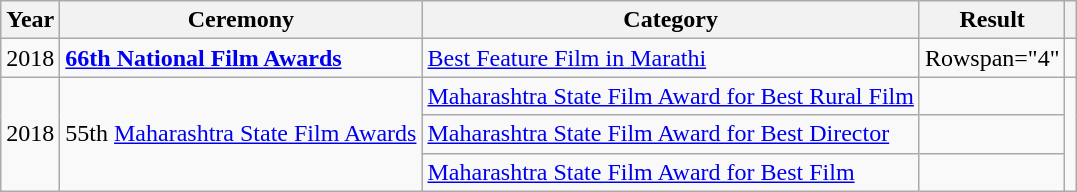<table class="wikitable">
<tr>
<th>Year</th>
<th>Ceremony</th>
<th>Category</th>
<th>Result</th>
<th></th>
</tr>
<tr>
<td>2018</td>
<td><strong><a href='#'>66th National Film Awards</a></strong></td>
<td><a href='#'>Best Feature Film in Marathi</a></td>
<td>Rowspan="4" </td>
<td></td>
</tr>
<tr>
<td Rowspan="3">2018</td>
<td Rowspan="3">55th <a href='#'>Maharashtra State Film Awards </a></td>
<td><a href='#'>Maharashtra State Film Award for Best Rural Film</a></td>
<td></td>
</tr>
<tr>
<td><a href='#'>Maharashtra State Film Award for Best Director</a></td>
<td></td>
</tr>
<tr>
<td><a href='#'>Maharashtra State Film Award for Best Film</a></td>
<td></td>
</tr>
</table>
